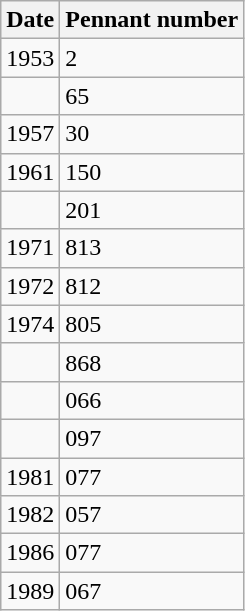<table class="wikitable">
<tr>
<th>Date</th>
<th>Pennant number</th>
</tr>
<tr>
<td>1953</td>
<td>2</td>
</tr>
<tr>
<td></td>
<td>65</td>
</tr>
<tr>
<td>1957</td>
<td>30</td>
</tr>
<tr>
<td>1961</td>
<td>150</td>
</tr>
<tr>
<td></td>
<td>201</td>
</tr>
<tr>
<td>1971</td>
<td>813</td>
</tr>
<tr>
<td>1972</td>
<td>812</td>
</tr>
<tr>
<td>1974</td>
<td>805</td>
</tr>
<tr>
<td></td>
<td>868</td>
</tr>
<tr>
<td></td>
<td>066</td>
</tr>
<tr>
<td></td>
<td>097</td>
</tr>
<tr>
<td>1981</td>
<td>077</td>
</tr>
<tr>
<td>1982</td>
<td>057</td>
</tr>
<tr>
<td>1986</td>
<td>077</td>
</tr>
<tr>
<td>1989</td>
<td>067</td>
</tr>
</table>
